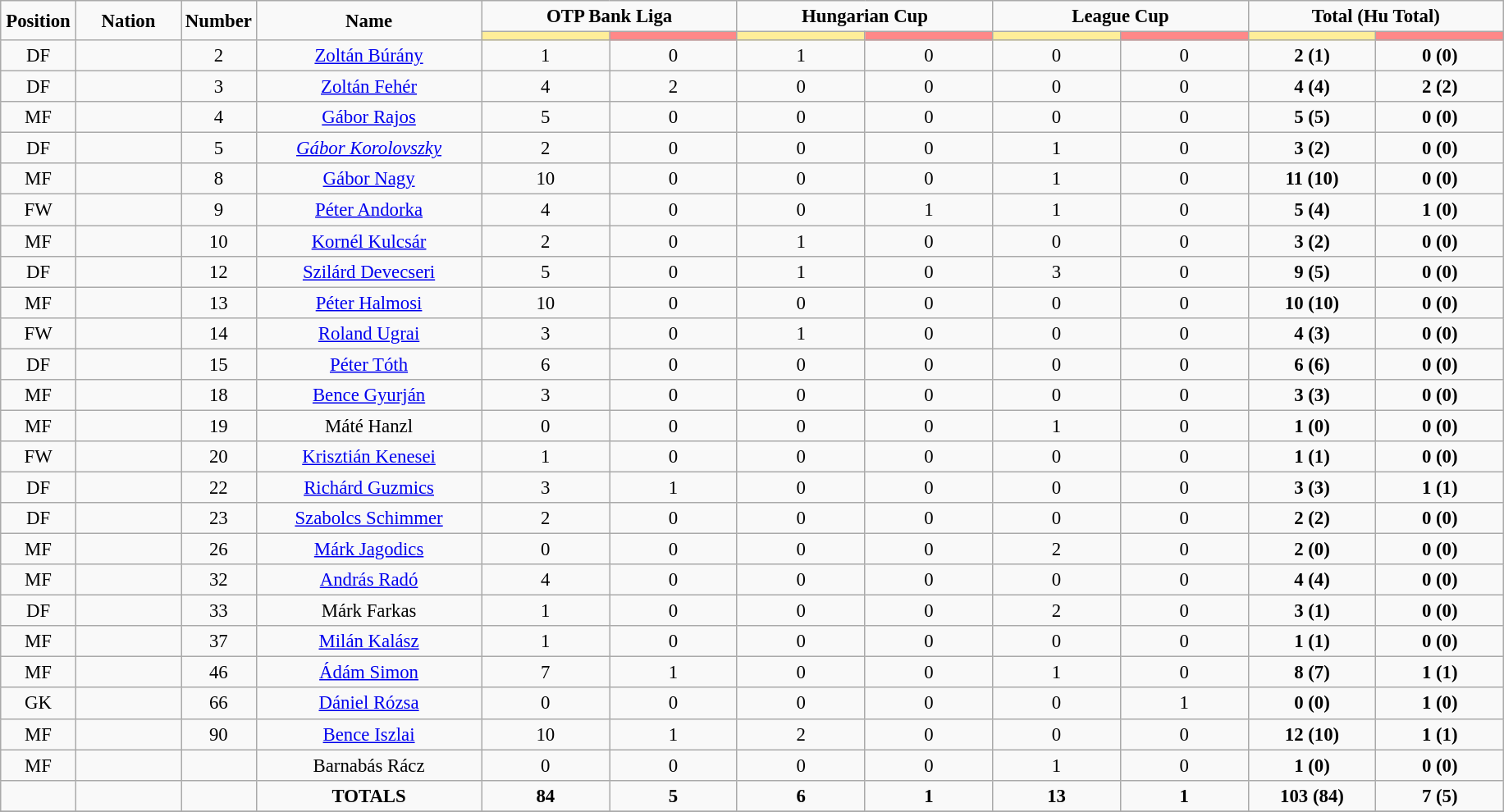<table class="wikitable" style="font-size: 95%; text-align: center;">
<tr>
<td rowspan="2" width="5%" align="center"><strong>Position</strong></td>
<td rowspan="2" width="7%" align="center"><strong>Nation</strong></td>
<td rowspan="2" width="5%" align="center"><strong>Number</strong></td>
<td rowspan="2" width="15%" align="center"><strong>Name</strong></td>
<td colspan="2" align="center"><strong>OTP Bank Liga</strong></td>
<td colspan="2" align="center"><strong>Hungarian Cup</strong></td>
<td colspan="2" align="center"><strong>League Cup</strong></td>
<td colspan="2" align="center"><strong>Total (Hu Total)</strong></td>
</tr>
<tr>
<th width=60 style="background: #FFEE99"></th>
<th width=60 style="background: #FF8888"></th>
<th width=60 style="background: #FFEE99"></th>
<th width=60 style="background: #FF8888"></th>
<th width=60 style="background: #FFEE99"></th>
<th width=60 style="background: #FF8888"></th>
<th width=60 style="background: #FFEE99"></th>
<th width=60 style="background: #FF8888"></th>
</tr>
<tr>
<td>DF</td>
<td></td>
<td>2</td>
<td><a href='#'>Zoltán Búrány</a></td>
<td>1</td>
<td>0</td>
<td>1</td>
<td>0</td>
<td>0</td>
<td>0</td>
<td><strong>2 (1)</strong></td>
<td><strong>0 (0)</strong></td>
</tr>
<tr>
<td>DF</td>
<td></td>
<td>3</td>
<td><a href='#'>Zoltán Fehér</a></td>
<td>4</td>
<td>2</td>
<td>0</td>
<td>0</td>
<td>0</td>
<td>0</td>
<td><strong>4 (4)</strong></td>
<td><strong>2 (2)</strong></td>
</tr>
<tr>
<td>MF</td>
<td></td>
<td>4</td>
<td><a href='#'>Gábor Rajos</a></td>
<td>5</td>
<td>0</td>
<td>0</td>
<td>0</td>
<td>0</td>
<td>0</td>
<td><strong>5 (5)</strong></td>
<td><strong>0 (0)</strong></td>
</tr>
<tr>
<td>DF</td>
<td></td>
<td>5</td>
<td><em><a href='#'>Gábor Korolovszky</a></em></td>
<td>2</td>
<td>0</td>
<td>0</td>
<td>0</td>
<td>1</td>
<td>0</td>
<td><strong>3 (2)</strong></td>
<td><strong>0 (0)</strong></td>
</tr>
<tr>
<td>MF</td>
<td></td>
<td>8</td>
<td><a href='#'>Gábor Nagy</a></td>
<td>10</td>
<td>0</td>
<td>0</td>
<td>0</td>
<td>1</td>
<td>0</td>
<td><strong>11 (10)</strong></td>
<td><strong>0 (0)</strong></td>
</tr>
<tr>
<td>FW</td>
<td></td>
<td>9</td>
<td><a href='#'>Péter Andorka</a></td>
<td>4</td>
<td>0</td>
<td>0</td>
<td>1</td>
<td>1</td>
<td>0</td>
<td><strong>5 (4)</strong></td>
<td><strong>1 (0)</strong></td>
</tr>
<tr>
<td>MF</td>
<td></td>
<td>10</td>
<td><a href='#'>Kornél Kulcsár</a></td>
<td>2</td>
<td>0</td>
<td>1</td>
<td>0</td>
<td>0</td>
<td>0</td>
<td><strong>3 (2)</strong></td>
<td><strong>0 (0)</strong></td>
</tr>
<tr>
<td>DF</td>
<td></td>
<td>12</td>
<td><a href='#'>Szilárd Devecseri</a></td>
<td>5</td>
<td>0</td>
<td>1</td>
<td>0</td>
<td>3</td>
<td>0</td>
<td><strong>9 (5)</strong></td>
<td><strong>0 (0)</strong></td>
</tr>
<tr>
<td>MF</td>
<td></td>
<td>13</td>
<td><a href='#'>Péter Halmosi</a></td>
<td>10</td>
<td>0</td>
<td>0</td>
<td>0</td>
<td>0</td>
<td>0</td>
<td><strong>10 (10)</strong></td>
<td><strong>0 (0)</strong></td>
</tr>
<tr>
<td>FW</td>
<td></td>
<td>14</td>
<td><a href='#'>Roland Ugrai</a></td>
<td>3</td>
<td>0</td>
<td>1</td>
<td>0</td>
<td>0</td>
<td>0</td>
<td><strong>4 (3)</strong></td>
<td><strong>0 (0)</strong></td>
</tr>
<tr>
<td>DF</td>
<td></td>
<td>15</td>
<td><a href='#'>Péter Tóth</a></td>
<td>6</td>
<td>0</td>
<td>0</td>
<td>0</td>
<td>0</td>
<td>0</td>
<td><strong>6 (6)</strong></td>
<td><strong>0 (0)</strong></td>
</tr>
<tr>
<td>MF</td>
<td></td>
<td>18</td>
<td><a href='#'>Bence Gyurján</a></td>
<td>3</td>
<td>0</td>
<td>0</td>
<td>0</td>
<td>0</td>
<td>0</td>
<td><strong>3 (3)</strong></td>
<td><strong>0 (0)</strong></td>
</tr>
<tr>
<td>MF</td>
<td></td>
<td>19</td>
<td>Máté Hanzl</td>
<td>0</td>
<td>0</td>
<td>0</td>
<td>0</td>
<td>1</td>
<td>0</td>
<td><strong>1 (0)</strong></td>
<td><strong>0 (0)</strong></td>
</tr>
<tr>
<td>FW</td>
<td></td>
<td>20</td>
<td><a href='#'>Krisztián Kenesei</a></td>
<td>1</td>
<td>0</td>
<td>0</td>
<td>0</td>
<td>0</td>
<td>0</td>
<td><strong>1 (1)</strong></td>
<td><strong>0 (0)</strong></td>
</tr>
<tr>
<td>DF</td>
<td></td>
<td>22</td>
<td><a href='#'>Richárd Guzmics</a></td>
<td>3</td>
<td>1</td>
<td>0</td>
<td>0</td>
<td>0</td>
<td>0</td>
<td><strong>3 (3)</strong></td>
<td><strong>1 (1)</strong></td>
</tr>
<tr>
<td>DF</td>
<td></td>
<td>23</td>
<td><a href='#'>Szabolcs Schimmer</a></td>
<td>2</td>
<td>0</td>
<td>0</td>
<td>0</td>
<td>0</td>
<td>0</td>
<td><strong>2 (2)</strong></td>
<td><strong>0 (0)</strong></td>
</tr>
<tr>
<td>MF</td>
<td></td>
<td>26</td>
<td><a href='#'>Márk Jagodics</a></td>
<td>0</td>
<td>0</td>
<td>0</td>
<td>0</td>
<td>2</td>
<td>0</td>
<td><strong>2 (0)</strong></td>
<td><strong>0 (0)</strong></td>
</tr>
<tr>
<td>MF</td>
<td></td>
<td>32</td>
<td><a href='#'>András Radó</a></td>
<td>4</td>
<td>0</td>
<td>0</td>
<td>0</td>
<td>0</td>
<td>0</td>
<td><strong>4 (4)</strong></td>
<td><strong>0 (0)</strong></td>
</tr>
<tr>
<td>DF</td>
<td></td>
<td>33</td>
<td>Márk Farkas</td>
<td>1</td>
<td>0</td>
<td>0</td>
<td>0</td>
<td>2</td>
<td>0</td>
<td><strong>3 (1)</strong></td>
<td><strong>0 (0)</strong></td>
</tr>
<tr>
<td>MF</td>
<td></td>
<td>37</td>
<td><a href='#'>Milán Kalász</a></td>
<td>1</td>
<td>0</td>
<td>0</td>
<td>0</td>
<td>0</td>
<td>0</td>
<td><strong>1 (1)</strong></td>
<td><strong>0 (0)</strong></td>
</tr>
<tr>
<td>MF</td>
<td></td>
<td>46</td>
<td><a href='#'>Ádám Simon</a></td>
<td>7</td>
<td>1</td>
<td>0</td>
<td>0</td>
<td>1</td>
<td>0</td>
<td><strong>8 (7)</strong></td>
<td><strong>1 (1)</strong></td>
</tr>
<tr>
<td>GK</td>
<td></td>
<td>66</td>
<td><a href='#'>Dániel Rózsa</a></td>
<td>0</td>
<td>0</td>
<td>0</td>
<td>0</td>
<td>0</td>
<td>1</td>
<td><strong>0 (0)</strong></td>
<td><strong>1 (0)</strong></td>
</tr>
<tr>
<td>MF</td>
<td></td>
<td>90</td>
<td><a href='#'>Bence Iszlai</a></td>
<td>10</td>
<td>1</td>
<td>2</td>
<td>0</td>
<td>0</td>
<td>0</td>
<td><strong>12 (10)</strong></td>
<td><strong>1 (1)</strong></td>
</tr>
<tr>
<td>MF</td>
<td></td>
<td></td>
<td>Barnabás Rácz</td>
<td>0</td>
<td>0</td>
<td>0</td>
<td>0</td>
<td>1</td>
<td>0</td>
<td><strong>1 (0)</strong></td>
<td><strong>0 (0)</strong></td>
</tr>
<tr>
<td></td>
<td></td>
<td></td>
<td><strong>TOTALS</strong></td>
<td><strong>84</strong></td>
<td><strong>5</strong></td>
<td><strong>6</strong></td>
<td><strong>1</strong></td>
<td><strong>13</strong></td>
<td><strong>1</strong></td>
<td><strong>103 (84)</strong></td>
<td><strong>7 (5)</strong></td>
</tr>
<tr>
</tr>
</table>
